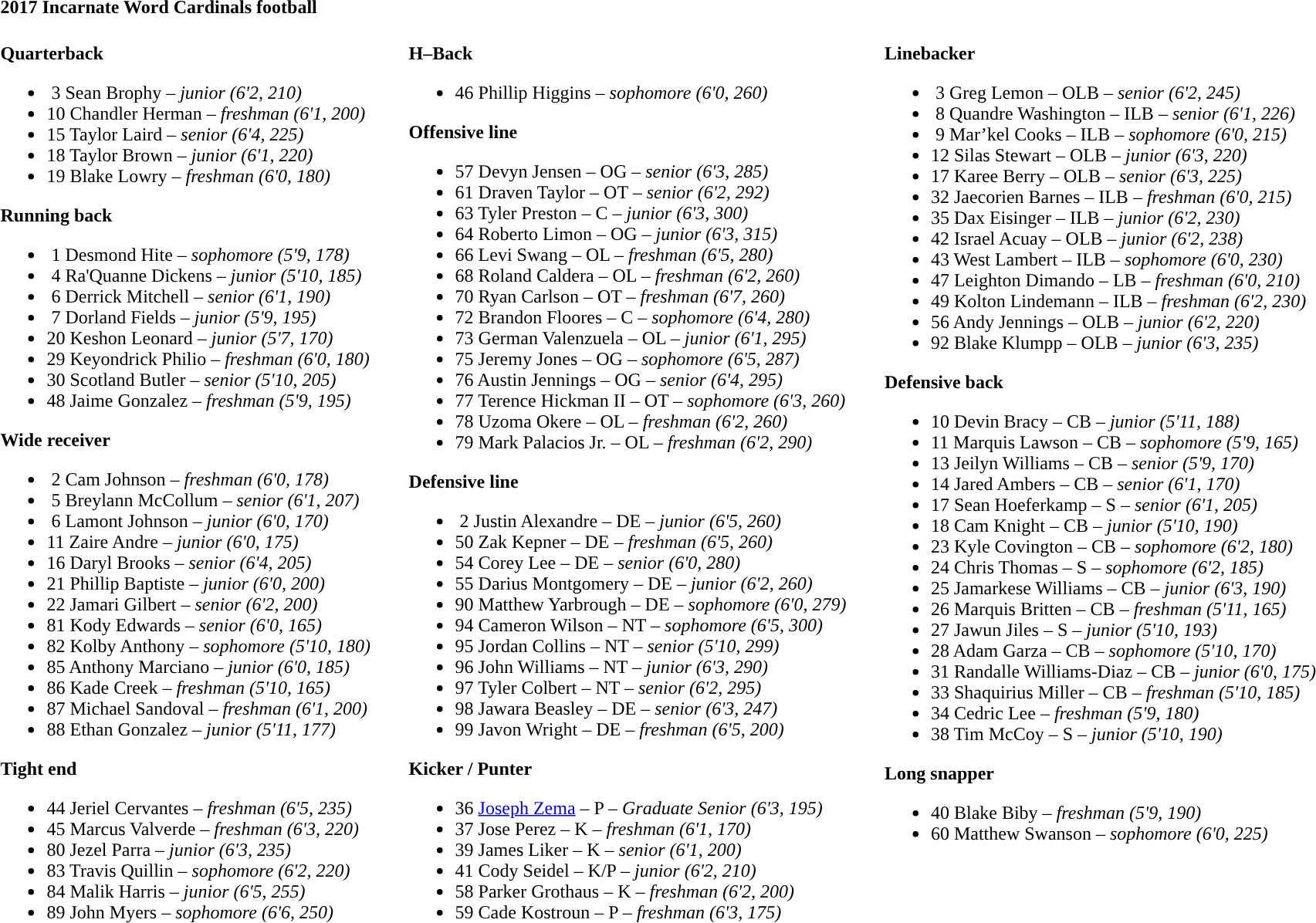<table class="toccolours" style="text-align: left;">
<tr>
<td colspan=11><strong>2017 Incarnate Word Cardinals football</strong></td>
</tr>
<tr>
<td valign="top"><br><strong>Quarterback</strong><ul><li> 3  Sean Brophy – <em>junior (6'2, 210)</em></li><li>10  Chandler Herman – <em>freshman (6'1, 200)</em></li><li>15  Taylor Laird – <em> senior (6'4, 225)</em></li><li>18  Taylor Brown – <em>junior (6'1, 220)</em></li><li>19  Blake Lowry – <em>freshman (6'0, 180)</em></li></ul><strong>Running back</strong><ul><li> 1  Desmond Hite – <em>sophomore (5'9, 178)</em></li><li> 4  Ra'Quanne Dickens – <em>junior (5'10, 185)</em></li><li> 6  Derrick Mitchell – <em>senior (6'1, 190)</em></li><li> 7  Dorland Fields – <em> junior (5'9, 195)</em></li><li>20  Keshon Leonard – <em> junior (5'7, 170)</em></li><li>29  Keyondrick Philio – <em>freshman (6'0, 180)</em></li><li>30  Scotland Butler – <em>senior (5'10, 205)</em></li><li>48  Jaime Gonzalez – <em>freshman (5'9, 195)</em></li></ul><strong>Wide receiver</strong><ul><li> 2  Cam Johnson – <em> freshman (6'0, 178)</em></li><li> 5  Breylann McCollum – <em> senior (6'1, 207)</em></li><li> 6  Lamont Johnson – <em>junior (6'0, 170)</em></li><li>11  Zaire Andre – <em>junior (6'0, 175)</em></li><li>16  Daryl Brooks – <em> senior (6'4, 205)</em></li><li>21  Phillip Baptiste – <em>junior (6'0, 200)</em></li><li>22  Jamari Gilbert – <em> senior (6'2, 200)</em></li><li>81  Kody Edwards – <em>senior (6'0, 165)</em></li><li>82  Kolby Anthony – <em>sophomore (5'10, 180)</em></li><li>85  Anthony Marciano – <em> junior (6'0, 185)</em></li><li>86  Kade Creek – <em>freshman (5'10, 165)</em></li><li>87  Michael Sandoval – <em>freshman (6'1, 200)</em></li><li>88  Ethan Gonzalez – <em>junior (5'11, 177)</em></li></ul><strong>Tight end</strong><ul><li>44  Jeriel Cervantes – <em>freshman (6'5, 235)</em></li><li>45  Marcus Valverde – <em>freshman (6'3, 220)</em></li><li>80  Jezel Parra – <em>junior (6'3, 235)</em></li><li>83  Travis Quillin – <em>sophomore (6'2, 220)</em></li><li>84  Malik Harris – <em>junior (6'5, 255)</em></li><li>89  John Myers – <em> sophomore (6'6, 250)</em></li></ul></td>
<td width="25"> </td>
<td valign="top"><br><strong>H–Back</strong><ul><li>46  Phillip Higgins – <em> sophomore (6'0, 260)</em></li></ul><strong>Offensive line</strong><ul><li>57  Devyn Jensen – OG – <em>senior (6'3, 285)</em></li><li>61  Draven Taylor – OT – <em> senior (6'2, 292)</em></li><li>63  Tyler Preston – C – <em> junior (6'3, 300)</em></li><li>64  Roberto Limon – OG – <em> junior (6'3, 315)</em></li><li>66  Levi Swang – OL – <em> freshman (6'5, 280)</em></li><li>68  Roland Caldera – OL – <em>freshman (6'2, 260)</em></li><li>70  Ryan Carlson – OT – <em> freshman (6'7, 260)</em></li><li>72  Brandon Floores – C – <em>sophomore (6'4, 280)</em></li><li>73  German Valenzuela – OL – <em>junior (6'1, 295)</em></li><li>75  Jeremy Jones – OG – <em> sophomore (6'5, 287)</em></li><li>76  Austin Jennings – OG – <em> senior (6'4, 295)</em></li><li>77  Terence Hickman II – OT – <em>sophomore (6'3, 260)</em></li><li>78  Uzoma Okere – OL – <em> freshman (6'2, 260)</em></li><li>79  Mark Palacios Jr. – OL – <em> freshman (6'2, 290)</em></li></ul><strong>Defensive line</strong><ul><li> 2  Justin Alexandre – DE – <em>junior (6'5, 260)</em></li><li>50  Zak Kepner – DE – <em>freshman (6'5, 260)</em></li><li>54  Corey Lee – DE – <em> senior (6'0, 280)</em></li><li>55  Darius Montgomery – DE – <em> junior (6'2, 260)</em></li><li>90  Matthew Yarbrough – DE – <em>sophomore (6'0, 279)</em></li><li>94  Cameron Wilson – NT – <em> sophomore (6'5, 300)</em></li><li>95  Jordan Collins – NT – <em> senior (5'10, 299)</em></li><li>96  John Williams – NT – <em>junior (6'3, 290)</em></li><li>97  Tyler Colbert – NT – <em> senior (6'2, 295)</em></li><li>98  Jawara Beasley – DE – <em>senior (6'3, 247)</em></li><li>99  Javon Wright – DE – <em>freshman (6'5, 200)</em></li></ul><strong>Kicker / Punter</strong><ul><li>36  <a href='#'>Joseph Zema</a> – P – <em>Graduate Senior (6'3, 195)</em></li><li>37  Jose Perez – K – <em>freshman (6'1, 170)</em></li><li>39  James Liker – K – <em>senior (6'1, 200)</em></li><li>41  Cody Seidel – K/P – <em>junior (6'2, 210)</em></li><li>58  Parker Grothaus – K – <em>freshman (6'2, 200)</em></li><li>59  Cade Kostroun – P – <em>freshman (6'3, 175)</em></li></ul></td>
<td width="25"> </td>
<td valign="top"><br><strong>Linebacker</strong><ul><li> 3  Greg Lemon – OLB – <em> senior (6'2, 245)</em></li><li> 8  Quandre Washington – ILB – <em>senior (6'1, 226)</em></li><li> 9  Mar’kel Cooks – ILB – <em>sophomore (6'0, 215)</em></li><li>12  Silas Stewart – OLB – <em>junior (6'3, 220)</em></li><li>17  Karee Berry – OLB – <em>senior (6'3, 225)</em></li><li>32  Jaecorien Barnes – ILB – <em>freshman (6'0, 215)</em></li><li>35  Dax Eisinger – ILB – <em>junior (6'2, 230)</em></li><li>42  Israel Acuay – OLB – <em> junior (6'2, 238)</em></li><li>43  West Lambert – ILB – <em> sophomore (6'0, 230)</em></li><li>47  Leighton Dimando – LB – <em>freshman (6'0, 210)</em></li><li>49  Kolton Lindemann – ILB – <em>freshman (6'2, 230)</em></li><li>56  Andy Jennings – OLB – <em>junior (6'2, 220)</em></li><li>92  Blake Klumpp – OLB – <em> junior (6'3, 235)</em></li></ul><strong>Defensive back</strong><ul><li>10  Devin Bracy – CB – <em>junior (5'11, 188)</em></li><li>11  Marquis Lawson – CB – <em>sophomore (5'9, 165)</em></li><li>13  Jeilyn Williams – CB – <em>senior (5'9, 170)</em></li><li>14  Jared Ambers – CB – <em>senior (6'1, 170)</em></li><li>17  Sean Hoeferkamp – S – <em>senior (6'1, 205)</em></li><li>18  Cam Knight – CB – <em>junior (5'10, 190)</em></li><li>23  Kyle Covington – CB – <em>sophomore (6'2, 180)</em></li><li>24  Chris Thomas – S – <em>sophomore (6'2, 185)</em></li><li>25  Jamarkese Williams – CB – <em> junior (6'3, 190)</em></li><li>26  Marquis Britten – CB – <em>freshman (5'11, 165)</em></li><li>27  Jawun Jiles – S – <em>junior (5'10, 193)</em></li><li>28  Adam Garza – CB – <em>sophomore (5'10, 170)</em></li><li>31  Randalle Williams-Diaz – CB – <em>junior (6'0, 175)</em></li><li>33  Shaquirius Miller – CB – <em> freshman (5'10, 185)</em></li><li>34  Cedric Lee – <em>freshman (5'9, 180)</em></li><li>38  Tim McCoy – S – <em> junior (5'10, 190)</em></li></ul><strong>Long snapper</strong><ul><li>40 Blake Biby – <em>freshman (5'9, 190)</em></li><li>60 Matthew Swanson – <em>sophomore (6'0, 225)</em></li></ul></td>
</tr>
</table>
